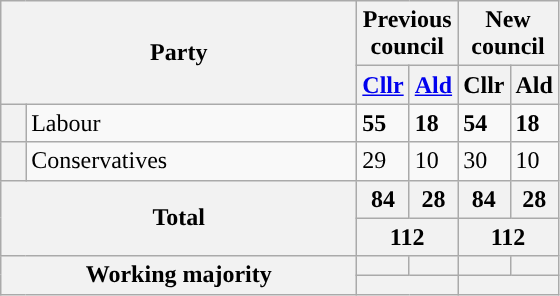<table class="wikitable">
<tr>
<th colspan="2" rowspan="2" style="width: 230px">Party</th>
<th valign=top colspan="2" style="width: 30px">Previous council</th>
<th valign=top colspan="2" style="width: 30px">New council</th>
</tr>
<tr>
<th><a href='#'>Cllr</a></th>
<th><a href='#'>Ald</a></th>
<th>Cllr</th>
<th>Ald</th>
</tr>
<tr>
<th style="background-color: "></th>
<td>Labour</td>
<td><strong>55</strong></td>
<td><strong>18</strong></td>
<td><strong>54</strong></td>
<td><strong>18</strong></td>
</tr>
<tr>
<th style="background-color: "></th>
<td>Conservatives</td>
<td>29</td>
<td>10</td>
<td>30</td>
<td>10</td>
</tr>
<tr>
<th colspan="2" rowspan="2">Total</th>
<th style="text-align: center">84</th>
<th style="text-align: center">28</th>
<th style="text-align: center">84</th>
<th style="text-align: center">28</th>
</tr>
<tr>
<th colspan="2" style="text-align: center">112</th>
<th colspan="2" style="text-align: center">112</th>
</tr>
<tr>
<th colspan="2" rowspan="2">Working majority</th>
<th></th>
<th></th>
<th></th>
<th></th>
</tr>
<tr>
<th colspan="2"></th>
<th colspan="2"></th>
</tr>
</table>
